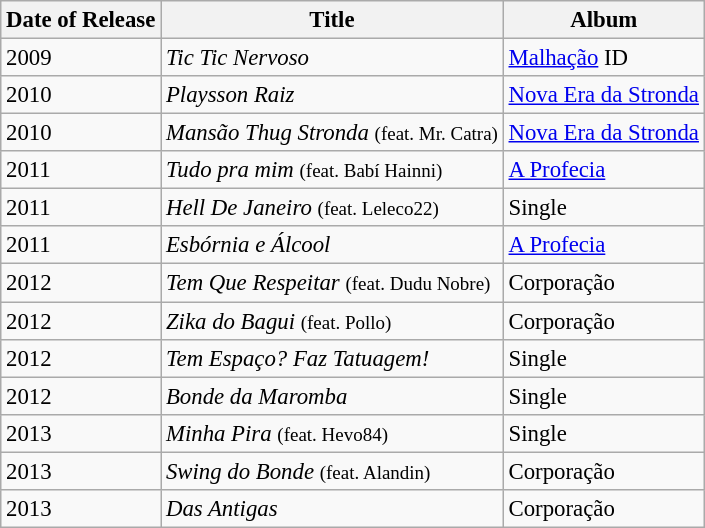<table class="wikitable" style="font-size: 95%;">
<tr>
<th>Date of Release</th>
<th>Title</th>
<th>Album</th>
</tr>
<tr>
<td>2009</td>
<td><em>Tic Tic Nervoso</em></td>
<td><a href='#'>Malhação</a> ID</td>
</tr>
<tr>
<td>2010</td>
<td><em>Playsson Raiz</em></td>
<td><a href='#'>Nova Era da Stronda</a></td>
</tr>
<tr>
<td>2010</td>
<td><em>Mansão Thug Stronda</em> <small>(feat. Mr. Catra)</small></td>
<td><a href='#'>Nova Era da Stronda</a></td>
</tr>
<tr>
<td>2011</td>
<td><em>Tudo pra mim</em> <small>(feat. Babí Hainni)</small></td>
<td><a href='#'>A Profecia</a></td>
</tr>
<tr>
<td>2011</td>
<td><em>Hell De Janeiro</em> <small>(feat. Leleco22)</small></td>
<td>Single</td>
</tr>
<tr>
<td>2011</td>
<td><em>Esbórnia e Álcool</em></td>
<td><a href='#'>A Profecia</a></td>
</tr>
<tr>
<td>2012</td>
<td><em>Tem Que Respeitar</em> <small>(feat. Dudu Nobre)</small></td>
<td>Corporação</td>
</tr>
<tr>
<td>2012</td>
<td><em>Zika do Bagui</em> <small>(feat. Pollo)</small></td>
<td>Corporação</td>
</tr>
<tr>
<td>2012</td>
<td><em>Tem Espaço? Faz Tatuagem!</em></td>
<td>Single</td>
</tr>
<tr>
<td>2012</td>
<td><em>Bonde da Maromba</em></td>
<td>Single</td>
</tr>
<tr>
<td>2013</td>
<td><em>Minha Pira</em> <small>(feat. Hevo84)</small></td>
<td>Single</td>
</tr>
<tr>
<td>2013</td>
<td><em>Swing do Bonde</em> <small>(feat. Alandin)</small></td>
<td>Corporação</td>
</tr>
<tr>
<td>2013</td>
<td><em>Das Antigas</em></td>
<td>Corporação</td>
</tr>
</table>
